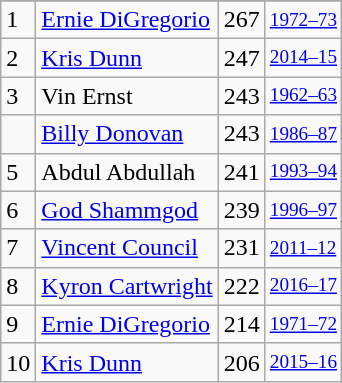<table class="wikitable">
<tr>
</tr>
<tr>
<td>1</td>
<td><a href='#'>Ernie DiGregorio</a></td>
<td>267</td>
<td style="font-size:80%;"><a href='#'>1972–73</a></td>
</tr>
<tr>
<td>2</td>
<td><a href='#'>Kris Dunn</a></td>
<td>247</td>
<td style="font-size:80%;"><a href='#'>2014–15</a></td>
</tr>
<tr>
<td>3</td>
<td>Vin Ernst</td>
<td>243</td>
<td style="font-size:80%;"><a href='#'>1962–63</a></td>
</tr>
<tr>
<td></td>
<td><a href='#'>Billy Donovan</a></td>
<td>243</td>
<td style="font-size:80%;"><a href='#'>1986–87</a></td>
</tr>
<tr>
<td>5</td>
<td>Abdul Abdullah</td>
<td>241</td>
<td style="font-size:80%;"><a href='#'>1993–94</a></td>
</tr>
<tr>
<td>6</td>
<td><a href='#'>God Shammgod</a></td>
<td>239</td>
<td style="font-size:80%;"><a href='#'>1996–97</a></td>
</tr>
<tr>
<td>7</td>
<td><a href='#'>Vincent Council</a></td>
<td>231</td>
<td style="font-size:80%;"><a href='#'>2011–12</a></td>
</tr>
<tr>
<td>8</td>
<td><a href='#'>Kyron Cartwright</a></td>
<td>222</td>
<td style="font-size:80%;"><a href='#'>2016–17</a></td>
</tr>
<tr>
<td>9</td>
<td><a href='#'>Ernie DiGregorio</a></td>
<td>214</td>
<td style="font-size:80%;"><a href='#'>1971–72</a></td>
</tr>
<tr>
<td>10</td>
<td><a href='#'>Kris Dunn</a></td>
<td>206</td>
<td style="font-size:80%;"><a href='#'>2015–16</a></td>
</tr>
</table>
